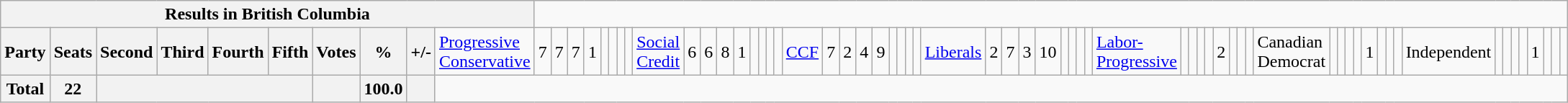<table class="wikitable">
<tr>
<th colspan=11>Results in British Columbia</th>
</tr>
<tr>
<th colspan=2>Party</th>
<th>Seats</th>
<th>Second</th>
<th>Third</th>
<th>Fourth</th>
<th>Fifth</th>
<th>Votes</th>
<th>%</th>
<th>+/-<br></th>
<td><a href='#'>Progressive Conservative</a></td>
<td align="right">7</td>
<td align="right">7</td>
<td align="right">7</td>
<td align="right">1</td>
<td align="right"></td>
<td align="right"></td>
<td align="right"></td>
<td align="right"><br></td>
<td><a href='#'>Social Credit</a></td>
<td align="right">6</td>
<td align="right">6</td>
<td align="right">8</td>
<td align="right">1</td>
<td align="right"></td>
<td align="right"></td>
<td align="right"></td>
<td align="right"><br></td>
<td><a href='#'>CCF</a></td>
<td align="right">7</td>
<td align="right">2</td>
<td align="right">4</td>
<td align="right">9</td>
<td align="right"></td>
<td align="right"></td>
<td align="right"></td>
<td align="right"><br></td>
<td><a href='#'>Liberals</a></td>
<td align="right">2</td>
<td align="right">7</td>
<td align="right">3</td>
<td align="right">10</td>
<td align="right"></td>
<td align="right"></td>
<td align="right"></td>
<td align="right"><br></td>
<td><a href='#'>Labor-Progressive</a></td>
<td align="right"></td>
<td align="right"></td>
<td align="right"></td>
<td align="right"></td>
<td align="right">2</td>
<td align="right"></td>
<td align="right"></td>
<td align="right"><br></td>
<td>Canadian Democrat</td>
<td align="right"></td>
<td align="right"></td>
<td align="right"></td>
<td align="right"></td>
<td align="right">1</td>
<td align="right"></td>
<td align="right"></td>
<td align="right"><br></td>
<td>Independent</td>
<td align="right"></td>
<td align="right"></td>
<td align="right"></td>
<td align="right"></td>
<td align="right">1</td>
<td align="right"></td>
<td align="right"></td>
<td align="right"></td>
</tr>
<tr>
<th colspan="2">Total</th>
<th>22</th>
<th colspan="4"></th>
<th></th>
<th>100.0</th>
<th></th>
</tr>
</table>
